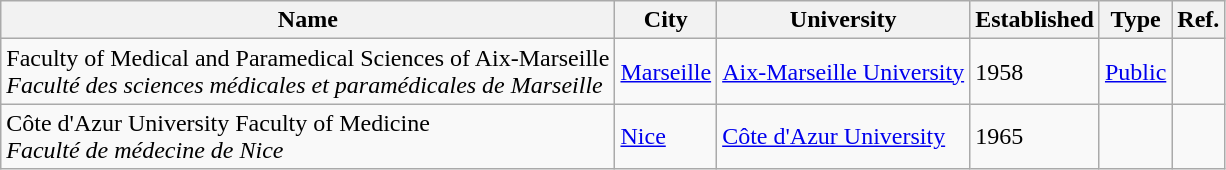<table class="wikitable">
<tr>
<th>Name</th>
<th>City</th>
<th>University</th>
<th>Established</th>
<th>Type</th>
<th>Ref.</th>
</tr>
<tr>
<td>Faculty of Medical and Paramedical Sciences of Aix-Marseille<br><em>Faculté des sciences médicales et paramédicales de Marseille</em></td>
<td><a href='#'>Marseille</a></td>
<td><a href='#'>Aix-Marseille University</a></td>
<td>1958</td>
<td><a href='#'>Public</a></td>
<td></td>
</tr>
<tr>
<td>Côte d'Azur University Faculty of Medicine<br><em>Faculté de médecine de Nice</em></td>
<td><a href='#'>Nice</a></td>
<td><a href='#'>Côte d'Azur University</a></td>
<td>1965</td>
<td></td>
<td></td>
</tr>
</table>
